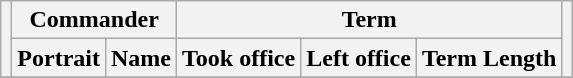<table class="wikitable sortable" style="text-align:center;">
<tr>
<th rowspan=2></th>
<th colspan=2>Commander</th>
<th colspan=3>Term</th>
<th rowspan=2></th>
</tr>
<tr>
<th>Portrait</th>
<th>Name</th>
<th>Took office</th>
<th>Left office</th>
<th>Term Length</th>
</tr>
<tr>
</tr>
</table>
